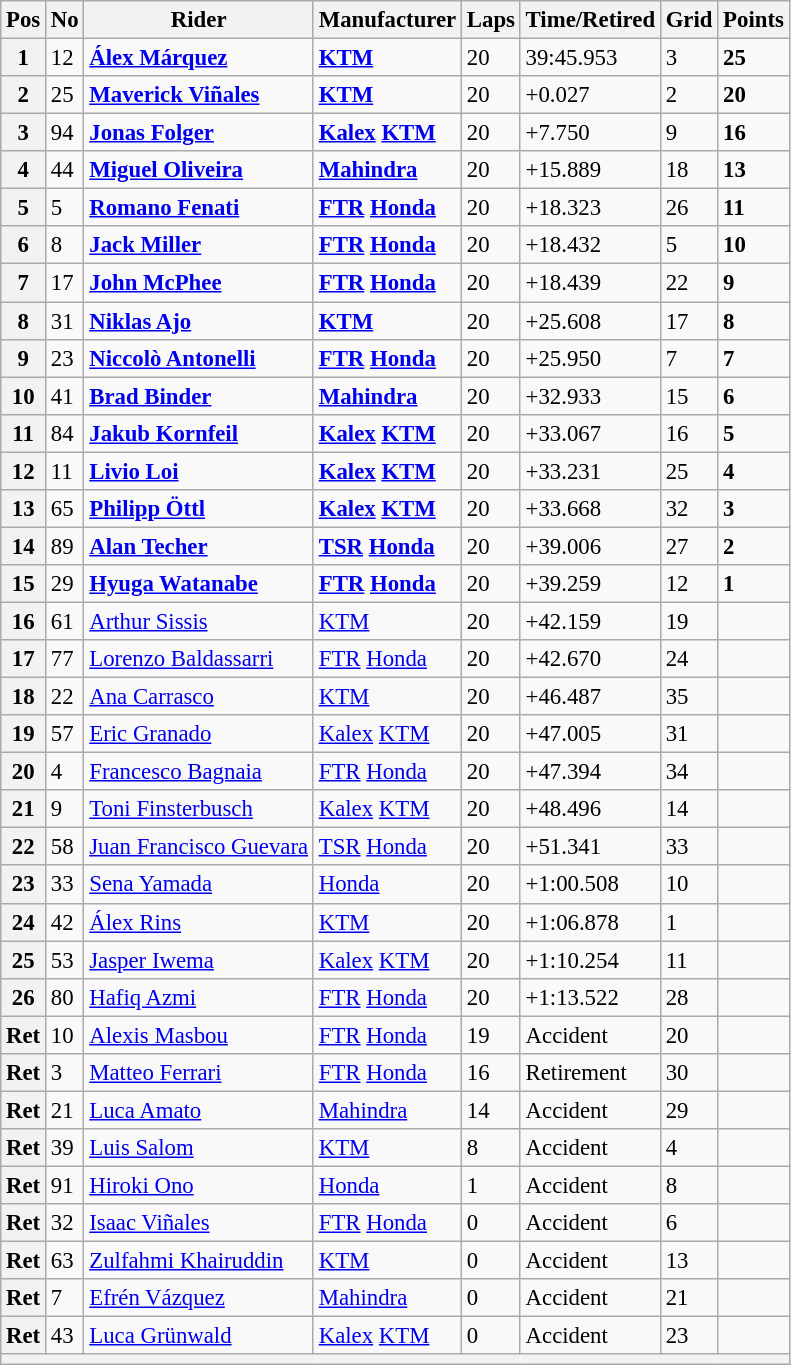<table class="wikitable" style="font-size: 95%;">
<tr>
<th>Pos</th>
<th>No</th>
<th>Rider</th>
<th>Manufacturer</th>
<th>Laps</th>
<th>Time/Retired</th>
<th>Grid</th>
<th>Points</th>
</tr>
<tr>
<th>1</th>
<td>12</td>
<td> <strong><a href='#'>Álex Márquez</a></strong></td>
<td><strong><a href='#'>KTM</a></strong></td>
<td>20</td>
<td>39:45.953</td>
<td>3</td>
<td><strong>25</strong></td>
</tr>
<tr>
<th>2</th>
<td>25</td>
<td> <strong><a href='#'>Maverick Viñales</a></strong></td>
<td><strong><a href='#'>KTM</a></strong></td>
<td>20</td>
<td>+0.027</td>
<td>2</td>
<td><strong>20</strong></td>
</tr>
<tr>
<th>3</th>
<td>94</td>
<td> <strong><a href='#'>Jonas Folger</a></strong></td>
<td><strong><a href='#'>Kalex</a> <a href='#'>KTM</a></strong></td>
<td>20</td>
<td>+7.750</td>
<td>9</td>
<td><strong>16</strong></td>
</tr>
<tr>
<th>4</th>
<td>44</td>
<td> <strong><a href='#'>Miguel Oliveira</a></strong></td>
<td><strong><a href='#'>Mahindra</a></strong></td>
<td>20</td>
<td>+15.889</td>
<td>18</td>
<td><strong>13</strong></td>
</tr>
<tr>
<th>5</th>
<td>5</td>
<td> <strong><a href='#'>Romano Fenati</a></strong></td>
<td><strong><a href='#'>FTR</a> <a href='#'>Honda</a></strong></td>
<td>20</td>
<td>+18.323</td>
<td>26</td>
<td><strong>11</strong></td>
</tr>
<tr>
<th>6</th>
<td>8</td>
<td> <strong><a href='#'>Jack Miller</a></strong></td>
<td><strong><a href='#'>FTR</a> <a href='#'>Honda</a></strong></td>
<td>20</td>
<td>+18.432</td>
<td>5</td>
<td><strong>10</strong></td>
</tr>
<tr>
<th>7</th>
<td>17</td>
<td> <strong><a href='#'>John McPhee</a></strong></td>
<td><strong><a href='#'>FTR</a> <a href='#'>Honda</a></strong></td>
<td>20</td>
<td>+18.439</td>
<td>22</td>
<td><strong>9</strong></td>
</tr>
<tr>
<th>8</th>
<td>31</td>
<td> <strong><a href='#'>Niklas Ajo</a></strong></td>
<td><strong><a href='#'>KTM</a></strong></td>
<td>20</td>
<td>+25.608</td>
<td>17</td>
<td><strong>8</strong></td>
</tr>
<tr>
<th>9</th>
<td>23</td>
<td> <strong><a href='#'>Niccolò Antonelli</a></strong></td>
<td><strong><a href='#'>FTR</a> <a href='#'>Honda</a></strong></td>
<td>20</td>
<td>+25.950</td>
<td>7</td>
<td><strong>7</strong></td>
</tr>
<tr>
<th>10</th>
<td>41</td>
<td> <strong><a href='#'>Brad Binder</a></strong></td>
<td><strong><a href='#'>Mahindra</a></strong></td>
<td>20</td>
<td>+32.933</td>
<td>15</td>
<td><strong>6</strong></td>
</tr>
<tr>
<th>11</th>
<td>84</td>
<td> <strong><a href='#'>Jakub Kornfeil</a></strong></td>
<td><strong><a href='#'>Kalex</a> <a href='#'>KTM</a></strong></td>
<td>20</td>
<td>+33.067</td>
<td>16</td>
<td><strong>5</strong></td>
</tr>
<tr>
<th>12</th>
<td>11</td>
<td> <strong><a href='#'>Livio Loi</a></strong></td>
<td><strong><a href='#'>Kalex</a> <a href='#'>KTM</a></strong></td>
<td>20</td>
<td>+33.231</td>
<td>25</td>
<td><strong>4</strong></td>
</tr>
<tr>
<th>13</th>
<td>65</td>
<td> <strong><a href='#'>Philipp Öttl</a></strong></td>
<td><strong><a href='#'>Kalex</a> <a href='#'>KTM</a></strong></td>
<td>20</td>
<td>+33.668</td>
<td>32</td>
<td><strong>3</strong></td>
</tr>
<tr>
<th>14</th>
<td>89</td>
<td> <strong><a href='#'>Alan Techer</a></strong></td>
<td><strong><a href='#'>TSR</a> <a href='#'>Honda</a></strong></td>
<td>20</td>
<td>+39.006</td>
<td>27</td>
<td><strong>2</strong></td>
</tr>
<tr>
<th>15</th>
<td>29</td>
<td> <strong><a href='#'>Hyuga Watanabe</a></strong></td>
<td><strong><a href='#'>FTR</a> <a href='#'>Honda</a></strong></td>
<td>20</td>
<td>+39.259</td>
<td>12</td>
<td><strong>1</strong></td>
</tr>
<tr>
<th>16</th>
<td>61</td>
<td> <a href='#'>Arthur Sissis</a></td>
<td><a href='#'>KTM</a></td>
<td>20</td>
<td>+42.159</td>
<td>19</td>
<td></td>
</tr>
<tr>
<th>17</th>
<td>77</td>
<td> <a href='#'>Lorenzo Baldassarri</a></td>
<td><a href='#'>FTR</a> <a href='#'>Honda</a></td>
<td>20</td>
<td>+42.670</td>
<td>24</td>
<td></td>
</tr>
<tr>
<th>18</th>
<td>22</td>
<td> <a href='#'>Ana Carrasco</a></td>
<td><a href='#'>KTM</a></td>
<td>20</td>
<td>+46.487</td>
<td>35</td>
<td></td>
</tr>
<tr>
<th>19</th>
<td>57</td>
<td> <a href='#'>Eric Granado</a></td>
<td><a href='#'>Kalex</a> <a href='#'>KTM</a></td>
<td>20</td>
<td>+47.005</td>
<td>31</td>
<td></td>
</tr>
<tr>
<th>20</th>
<td>4</td>
<td> <a href='#'>Francesco Bagnaia</a></td>
<td><a href='#'>FTR</a> <a href='#'>Honda</a></td>
<td>20</td>
<td>+47.394</td>
<td>34</td>
<td></td>
</tr>
<tr>
<th>21</th>
<td>9</td>
<td> <a href='#'>Toni Finsterbusch</a></td>
<td><a href='#'>Kalex</a> <a href='#'>KTM</a></td>
<td>20</td>
<td>+48.496</td>
<td>14</td>
<td></td>
</tr>
<tr>
<th>22</th>
<td>58</td>
<td> <a href='#'>Juan Francisco Guevara</a></td>
<td><a href='#'>TSR</a> <a href='#'>Honda</a></td>
<td>20</td>
<td>+51.341</td>
<td>33</td>
<td></td>
</tr>
<tr>
<th>23</th>
<td>33</td>
<td> <a href='#'>Sena Yamada</a></td>
<td><a href='#'>Honda</a></td>
<td>20</td>
<td>+1:00.508</td>
<td>10</td>
<td></td>
</tr>
<tr>
<th>24</th>
<td>42</td>
<td> <a href='#'>Álex Rins</a></td>
<td><a href='#'>KTM</a></td>
<td>20</td>
<td>+1:06.878</td>
<td>1</td>
<td></td>
</tr>
<tr>
<th>25</th>
<td>53</td>
<td> <a href='#'>Jasper Iwema</a></td>
<td><a href='#'>Kalex</a> <a href='#'>KTM</a></td>
<td>20</td>
<td>+1:10.254</td>
<td>11</td>
<td></td>
</tr>
<tr>
<th>26</th>
<td>80</td>
<td> <a href='#'>Hafiq Azmi</a></td>
<td><a href='#'>FTR</a> <a href='#'>Honda</a></td>
<td>20</td>
<td>+1:13.522</td>
<td>28</td>
<td></td>
</tr>
<tr>
<th>Ret</th>
<td>10</td>
<td> <a href='#'>Alexis Masbou</a></td>
<td><a href='#'>FTR</a> <a href='#'>Honda</a></td>
<td>19</td>
<td>Accident</td>
<td>20</td>
<td></td>
</tr>
<tr>
<th>Ret</th>
<td>3</td>
<td> <a href='#'>Matteo Ferrari</a></td>
<td><a href='#'>FTR</a> <a href='#'>Honda</a></td>
<td>16</td>
<td>Retirement</td>
<td>30</td>
<td></td>
</tr>
<tr>
<th>Ret</th>
<td>21</td>
<td> <a href='#'>Luca Amato</a></td>
<td><a href='#'>Mahindra</a></td>
<td>14</td>
<td>Accident</td>
<td>29</td>
<td></td>
</tr>
<tr>
<th>Ret</th>
<td>39</td>
<td> <a href='#'>Luis Salom</a></td>
<td><a href='#'>KTM</a></td>
<td>8</td>
<td>Accident</td>
<td>4</td>
<td></td>
</tr>
<tr>
<th>Ret</th>
<td>91</td>
<td> <a href='#'>Hiroki Ono</a></td>
<td><a href='#'>Honda</a></td>
<td>1</td>
<td>Accident</td>
<td>8</td>
<td></td>
</tr>
<tr>
<th>Ret</th>
<td>32</td>
<td> <a href='#'>Isaac Viñales</a></td>
<td><a href='#'>FTR</a> <a href='#'>Honda</a></td>
<td>0</td>
<td>Accident</td>
<td>6</td>
<td></td>
</tr>
<tr>
<th>Ret</th>
<td>63</td>
<td> <a href='#'>Zulfahmi Khairuddin</a></td>
<td><a href='#'>KTM</a></td>
<td>0</td>
<td>Accident</td>
<td>13</td>
<td></td>
</tr>
<tr>
<th>Ret</th>
<td>7</td>
<td> <a href='#'>Efrén Vázquez</a></td>
<td><a href='#'>Mahindra</a></td>
<td>0</td>
<td>Accident</td>
<td>21</td>
<td></td>
</tr>
<tr>
<th>Ret</th>
<td>43</td>
<td> <a href='#'>Luca Grünwald</a></td>
<td><a href='#'>Kalex</a> <a href='#'>KTM</a></td>
<td>0</td>
<td>Accident</td>
<td>23</td>
<td></td>
</tr>
<tr>
<th colspan=8></th>
</tr>
</table>
